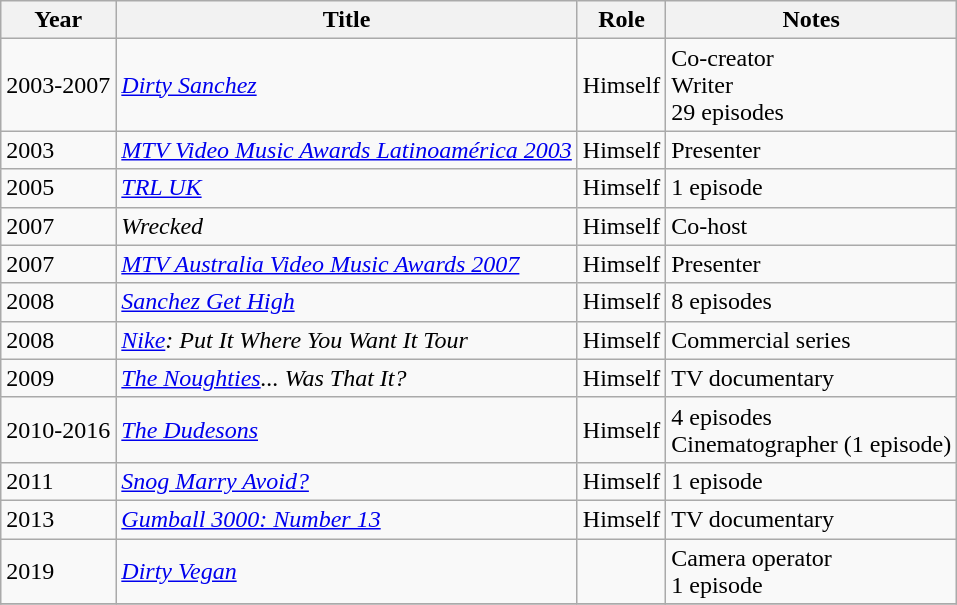<table class="wikitable sortable">
<tr>
<th>Year</th>
<th>Title</th>
<th>Role</th>
<th class="unsortable">Notes</th>
</tr>
<tr>
<td>2003-2007</td>
<td><em><a href='#'>Dirty Sanchez</a></em></td>
<td>Himself</td>
<td>Co-creator<br>Writer<br>29 episodes</td>
</tr>
<tr>
<td>2003</td>
<td><em><a href='#'>MTV Video Music Awards Latinoamérica 2003</a></em></td>
<td>Himself</td>
<td>Presenter</td>
</tr>
<tr>
<td>2005</td>
<td><em><a href='#'>TRL UK</a></em></td>
<td>Himself</td>
<td>1 episode</td>
</tr>
<tr>
<td>2007</td>
<td><em>Wrecked</em></td>
<td>Himself</td>
<td>Co-host</td>
</tr>
<tr>
<td>2007</td>
<td><em><a href='#'>MTV Australia Video Music Awards 2007</a></em></td>
<td>Himself</td>
<td>Presenter</td>
</tr>
<tr>
<td>2008</td>
<td><em><a href='#'>Sanchez Get High</a></em></td>
<td>Himself</td>
<td>8 episodes</td>
</tr>
<tr>
<td>2008</td>
<td><em><a href='#'>Nike</a>: Put It Where You Want It Tour</em></td>
<td>Himself</td>
<td>Commercial series</td>
</tr>
<tr>
<td>2009</td>
<td><em><a href='#'>The Noughties</a>... Was That It?</em></td>
<td>Himself</td>
<td>TV documentary</td>
</tr>
<tr>
<td>2010-2016</td>
<td><em><a href='#'>The Dudesons</a></em></td>
<td>Himself</td>
<td>4 episodes<br>Cinematographer (1 episode)</td>
</tr>
<tr>
<td>2011</td>
<td><em><a href='#'>Snog Marry Avoid?</a></em></td>
<td>Himself</td>
<td>1 episode</td>
</tr>
<tr>
<td>2013</td>
<td><em><a href='#'>Gumball 3000: Number 13</a></em></td>
<td>Himself</td>
<td>TV documentary</td>
</tr>
<tr>
<td>2019</td>
<td><em><a href='#'>Dirty Vegan</a></em></td>
<td></td>
<td>Camera operator<br>1 episode</td>
</tr>
<tr>
</tr>
</table>
